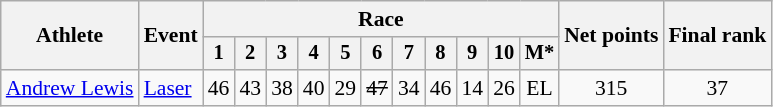<table class="wikitable" style="font-size:90%">
<tr>
<th rowspan="2">Athlete</th>
<th rowspan="2">Event</th>
<th colspan=11>Race</th>
<th rowspan=2>Net points</th>
<th rowspan=2>Final rank</th>
</tr>
<tr style="font-size:95%">
<th>1</th>
<th>2</th>
<th>3</th>
<th>4</th>
<th>5</th>
<th>6</th>
<th>7</th>
<th>8</th>
<th>9</th>
<th>10</th>
<th>M*</th>
</tr>
<tr align=center>
<td align=left><a href='#'>Andrew Lewis</a></td>
<td align=left><a href='#'>Laser</a></td>
<td>46</td>
<td>43</td>
<td>38</td>
<td>40</td>
<td>29</td>
<td><s>47</s></td>
<td>34</td>
<td>46</td>
<td>14</td>
<td>26</td>
<td>EL</td>
<td>315</td>
<td>37</td>
</tr>
</table>
